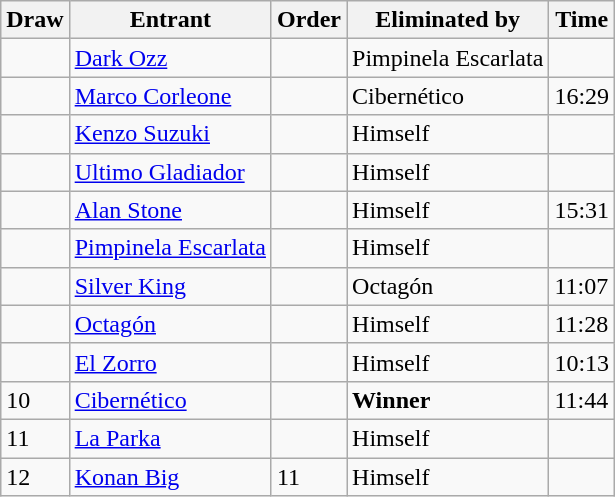<table class="wikitable sortable">
<tr>
<th>Draw</th>
<th>Entrant</th>
<th>Order</th>
<th>Eliminated by</th>
<th>Time</th>
</tr>
<tr>
<td></td>
<td><a href='#'>Dark Ozz</a></td>
<td></td>
<td>Pimpinela Escarlata</td>
<td></td>
</tr>
<tr>
<td></td>
<td><a href='#'>Marco Corleone</a></td>
<td></td>
<td>Cibernético</td>
<td>16:29</td>
</tr>
<tr>
<td></td>
<td><a href='#'>Kenzo Suzuki</a></td>
<td></td>
<td>Himself</td>
<td></td>
</tr>
<tr>
<td></td>
<td><a href='#'>Ultimo Gladiador</a></td>
<td></td>
<td>Himself</td>
<td></td>
</tr>
<tr>
<td></td>
<td><a href='#'>Alan Stone</a></td>
<td></td>
<td>Himself</td>
<td>15:31</td>
</tr>
<tr>
<td></td>
<td><a href='#'>Pimpinela Escarlata</a></td>
<td></td>
<td>Himself</td>
<td></td>
</tr>
<tr>
<td></td>
<td><a href='#'>Silver King</a></td>
<td></td>
<td>Octagón</td>
<td>11:07</td>
</tr>
<tr>
<td></td>
<td><a href='#'>Octagón</a></td>
<td></td>
<td>Himself</td>
<td>11:28</td>
</tr>
<tr>
<td></td>
<td><a href='#'>El Zorro</a></td>
<td></td>
<td>Himself</td>
<td>10:13</td>
</tr>
<tr>
<td>10</td>
<td><a href='#'>Cibernético</a></td>
<td></td>
<td><strong>Winner</strong></td>
<td>11:44</td>
</tr>
<tr>
<td>11</td>
<td><a href='#'>La Parka</a></td>
<td></td>
<td>Himself</td>
<td></td>
</tr>
<tr>
<td>12</td>
<td><a href='#'>Konan Big</a></td>
<td>11</td>
<td>Himself</td>
<td></td>
</tr>
</table>
